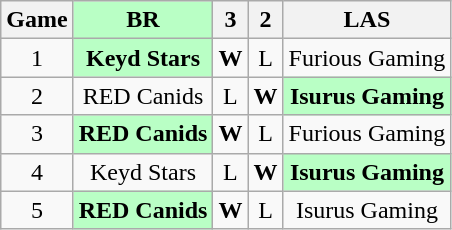<table class="wikitable" style="text-align:center;">
<tr>
<th>Game</th>
<th style="background:#B9FFC5">BR</th>
<th>3</th>
<th>2</th>
<th>LAS</th>
</tr>
<tr>
<td>1</td>
<td style="background:#B9FFC5"><strong>Keyd Stars</strong></td>
<td><strong>W</strong></td>
<td>L</td>
<td>Furious Gaming</td>
</tr>
<tr>
<td>2</td>
<td>RED Canids</td>
<td>L</td>
<td><strong>W</strong></td>
<td style="background:#B9FFC5"><strong>Isurus Gaming</strong></td>
</tr>
<tr>
<td>3</td>
<td style="background:#B9FFC5"><strong>RED Canids</strong></td>
<td><strong>W</strong></td>
<td>L</td>
<td>Furious Gaming</td>
</tr>
<tr>
<td>4</td>
<td>Keyd Stars</td>
<td>L</td>
<td><strong>W</strong></td>
<td style="background:#B9FFC5"><strong>Isurus Gaming</strong></td>
</tr>
<tr>
<td>5</td>
<td style="background:#B9FFC5"><strong>RED Canids</strong></td>
<td><strong>W</strong></td>
<td>L</td>
<td>Isurus Gaming</td>
</tr>
</table>
